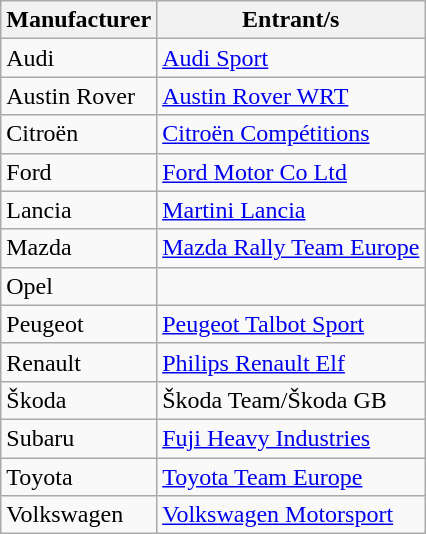<table class="wikitable">
<tr>
<th>Manufacturer</th>
<th>Entrant/s</th>
</tr>
<tr>
<td>Audi</td>
<td><a href='#'>Audi Sport</a></td>
</tr>
<tr>
<td>Austin Rover</td>
<td><a href='#'>Austin Rover WRT</a></td>
</tr>
<tr>
<td>Citroën</td>
<td><a href='#'>Citroën Compétitions</a></td>
</tr>
<tr>
<td>Ford</td>
<td><a href='#'>Ford Motor Co Ltd</a></td>
</tr>
<tr>
<td>Lancia</td>
<td><a href='#'>Martini Lancia</a></td>
</tr>
<tr>
<td>Mazda</td>
<td><a href='#'>Mazda Rally Team Europe</a></td>
</tr>
<tr>
<td>Opel</td>
<td></td>
</tr>
<tr>
<td>Peugeot</td>
<td><a href='#'>Peugeot Talbot Sport</a></td>
</tr>
<tr>
<td>Renault</td>
<td><a href='#'>Philips Renault Elf</a></td>
</tr>
<tr>
<td>Škoda</td>
<td>Škoda Team/Škoda GB</td>
</tr>
<tr>
<td>Subaru</td>
<td><a href='#'>Fuji Heavy Industries</a></td>
</tr>
<tr>
<td>Toyota</td>
<td><a href='#'>Toyota Team Europe</a></td>
</tr>
<tr>
<td>Volkswagen</td>
<td><a href='#'>Volkswagen Motorsport</a></td>
</tr>
</table>
